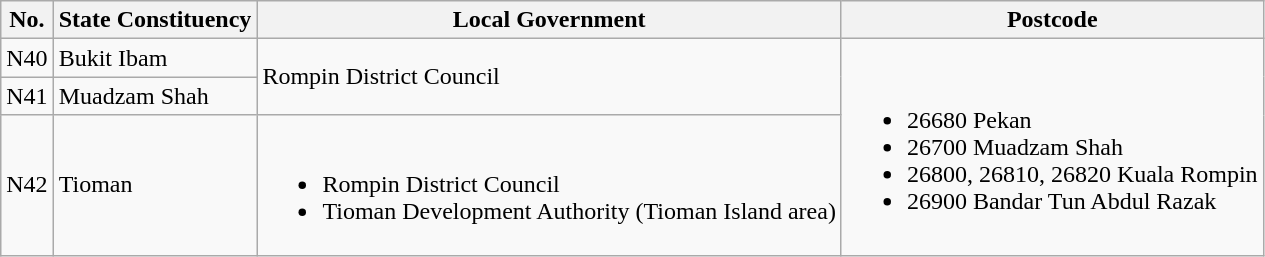<table class="wikitable">
<tr>
<th>No.</th>
<th>State Constituency</th>
<th>Local Government</th>
<th>Postcode</th>
</tr>
<tr>
<td>N40</td>
<td>Bukit Ibam</td>
<td rowspan="2">Rompin District Council</td>
<td rowspan="3"><br><ul><li>26680 Pekan</li><li>26700 Muadzam Shah</li><li>26800, 26810, 26820 Kuala Rompin</li><li>26900 Bandar Tun Abdul Razak</li></ul></td>
</tr>
<tr>
<td>N41</td>
<td>Muadzam Shah</td>
</tr>
<tr>
<td>N42</td>
<td>Tioman</td>
<td><br><ul><li>Rompin District Council</li><li>Tioman Development Authority (Tioman Island area)</li></ul></td>
</tr>
</table>
